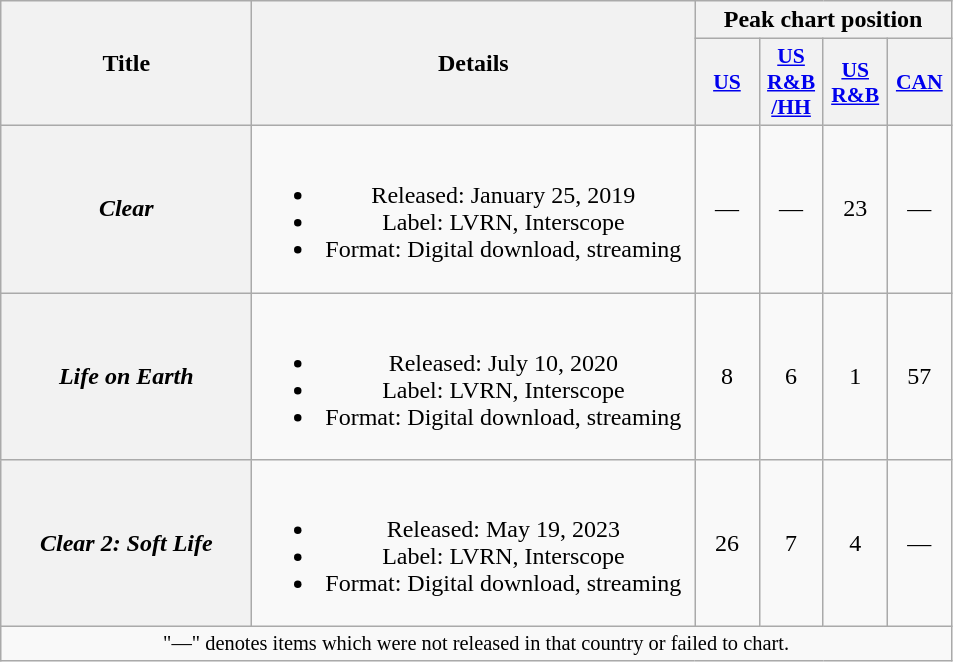<table class="wikitable plainrowheaders" style="text-align:center;">
<tr>
<th scope="col" rowspan="2" style="width:10em;">Title</th>
<th scope="col" rowspan="2" style="width:18em;">Details</th>
<th scope="col" colspan="4">Peak chart position</th>
</tr>
<tr>
<th scope="col" style="width:2.5em;font-size:90%;"><a href='#'>US</a><br></th>
<th scope="col" style="width:2.5em;font-size:90%;"><a href='#'>US<br>R&B<br>/HH</a><br></th>
<th scope="col" style="width:2.5em;font-size:90%;"><a href='#'>US<br>R&B</a><br></th>
<th scope="col" style="width:2.5em;font-size:90%;"><a href='#'>CAN</a><br></th>
</tr>
<tr>
<th scope="row"><em>Clear</em></th>
<td><br><ul><li>Released: January 25, 2019</li><li>Label: LVRN, Interscope</li><li>Format: Digital download, streaming</li></ul></td>
<td>—</td>
<td>—</td>
<td>23</td>
<td>—</td>
</tr>
<tr>
<th scope="row"><em>Life on Earth</em></th>
<td><br><ul><li>Released: July 10, 2020</li><li>Label: LVRN, Interscope</li><li>Format: Digital download, streaming</li></ul></td>
<td>8</td>
<td>6</td>
<td>1</td>
<td>57</td>
</tr>
<tr>
<th scope="row"><em>Clear 2: Soft Life</em></th>
<td><br><ul><li>Released: May 19, 2023</li><li>Label: LVRN, Interscope</li><li>Format: Digital download, streaming</li></ul></td>
<td>26</td>
<td>7</td>
<td>4</td>
<td>—</td>
</tr>
<tr>
<td colspan="11" style="font-size:85%;">"—" denotes items which were not released in that country or failed to chart.</td>
</tr>
</table>
